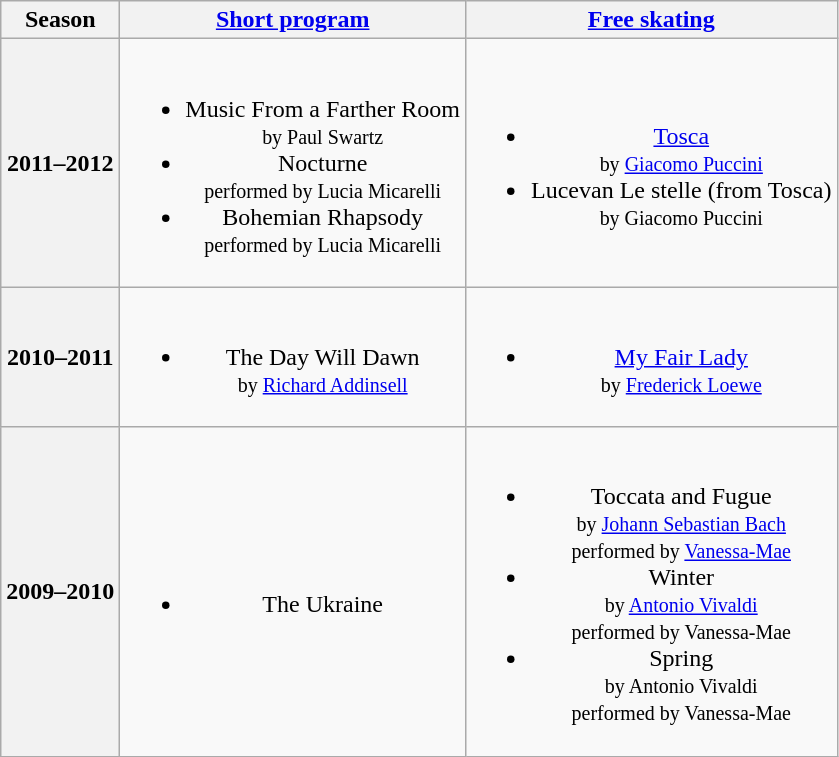<table class=wikitable style=text-align:center>
<tr>
<th>Season</th>
<th><a href='#'>Short program</a></th>
<th><a href='#'>Free skating</a></th>
</tr>
<tr>
<th>2011–2012 <br> </th>
<td><br><ul><li>Music From a Farther Room <br><small> by Paul Swartz </small></li><li>Nocturne <br><small> performed by Lucia Micarelli </small></li><li>Bohemian Rhapsody <br><small> performed by Lucia Micarelli </small></li></ul></td>
<td><br><ul><li><a href='#'>Tosca</a> <br><small> by <a href='#'>Giacomo Puccini</a> </small></li><li>Lucevan Le stelle (from Tosca) <br><small> by Giacomo Puccini </small></li></ul></td>
</tr>
<tr>
<th>2010–2011 <br> </th>
<td><br><ul><li>The Day Will Dawn <br><small> by <a href='#'>Richard Addinsell</a> </small></li></ul></td>
<td><br><ul><li><a href='#'>My Fair Lady</a> <br><small> by <a href='#'>Frederick Loewe</a> </small></li></ul></td>
</tr>
<tr>
<th>2009–2010 <br> </th>
<td><br><ul><li>The Ukraine</li></ul></td>
<td><br><ul><li>Toccata and Fugue <br><small> by <a href='#'>Johann Sebastian Bach</a> <br> performed by <a href='#'>Vanessa-Mae</a> </small></li><li>Winter <br><small> by <a href='#'>Antonio Vivaldi</a> <br> performed by Vanessa-Mae </small></li><li>Spring <br><small> by Antonio Vivaldi <br> performed by Vanessa-Mae </small></li></ul></td>
</tr>
</table>
